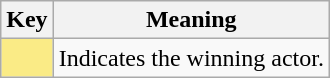<table class="wikitable">
<tr>
<th scope="col" width=%>Key</th>
<th scope="col" width=%>Meaning</th>
</tr>
<tr>
<td style="background:#FAEB86"></td>
<td>Indicates the winning actor.</td>
</tr>
</table>
